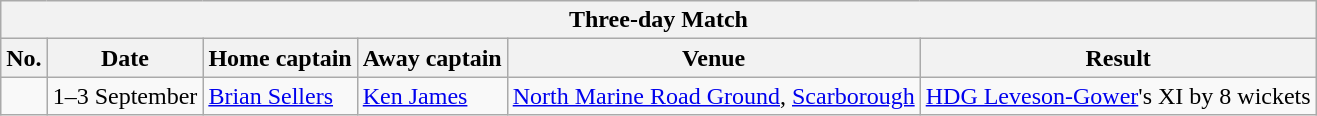<table class="wikitable">
<tr>
<th colspan="9">Three-day Match</th>
</tr>
<tr>
<th>No.</th>
<th>Date</th>
<th>Home captain</th>
<th>Away captain</th>
<th>Venue</th>
<th>Result</th>
</tr>
<tr>
<td></td>
<td>1–3 September</td>
<td><a href='#'>Brian Sellers</a></td>
<td><a href='#'>Ken James</a></td>
<td><a href='#'>North Marine Road Ground</a>, <a href='#'>Scarborough</a></td>
<td><a href='#'>HDG Leveson-Gower</a>'s XI by 8 wickets</td>
</tr>
</table>
